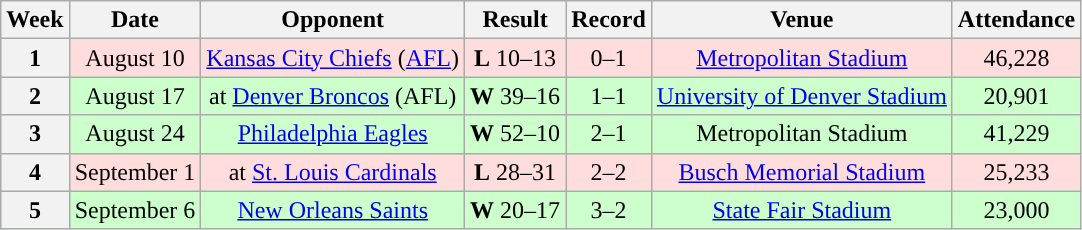<table class="wikitable" style="text-align:center">
<tr>
<th>Week</th>
<th>Date</th>
<th>Opponent</th>
<th>Result</th>
<th>Record</th>
<th>Venue</th>
<th>Attendance</th>
</tr>
<tr style="background:#ffdddd">
<th>1</th>
<td>August 10</td>
<td><a href='#'>Kansas City Chiefs</a> (<a href='#'>AFL</a>)</td>
<td><strong>L</strong> 10–13</td>
<td>0–1</td>
<td><a href='#'>Metropolitan Stadium</a></td>
<td>46,228</td>
</tr>
<tr style="background:#cfc">
<th>2</th>
<td>August 17</td>
<td>at <a href='#'>Denver Broncos</a> (AFL)</td>
<td><strong>W</strong> 39–16</td>
<td>1–1</td>
<td><a href='#'>University of Denver Stadium</a></td>
<td>20,901</td>
</tr>
<tr style="background:#cfc">
<th>3</th>
<td>August 24</td>
<td><a href='#'>Philadelphia Eagles</a></td>
<td><strong>W</strong> 52–10</td>
<td>2–1</td>
<td>Metropolitan Stadium</td>
<td>41,229</td>
</tr>
<tr style="background:#ffdddd">
<th>4</th>
<td>September 1</td>
<td>at <a href='#'>St. Louis Cardinals</a></td>
<td><strong>L</strong> 28–31</td>
<td>2–2</td>
<td><a href='#'>Busch Memorial Stadium</a></td>
<td>25,233</td>
</tr>
<tr style="background:#cfc">
<th>5</th>
<td>September 6</td>
<td><a href='#'>New Orleans Saints</a></td>
<td><strong>W</strong> 20–17</td>
<td>3–2</td>
<td><a href='#'>State Fair Stadium</a> </td>
<td>23,000</td>
</tr>
</table>
